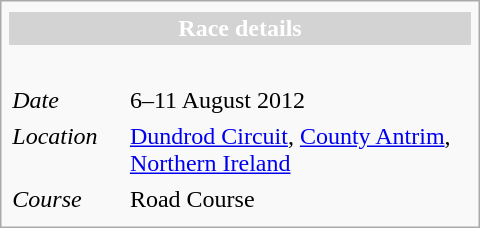<table class="infobox" align="right" cellpadding="2" style="float:right; width: 20em;">
<tr>
</tr>
<tr>
<th colspan="3" style="background:lightgrey; color:#ffffff;">Race details</th>
</tr>
<tr>
<td colspan="3" style="text-align:center;"><br></td>
</tr>
<tr>
<td style="width: 25%;"><em>Date</em></td>
<td>6–11 August 2012</td>
</tr>
<tr>
<td><em>Location</em></td>
<td colspan=3><a href='#'>Dundrod Circuit</a>, <a href='#'>County Antrim</a>, <a href='#'>Northern Ireland</a></td>
</tr>
<tr>
<td><em>Course</em></td>
<td colspan=3>Road Course <br> </td>
</tr>
<tr>
</tr>
</table>
